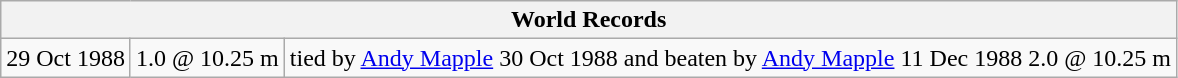<table class="wikitable">
<tr>
<th colspan="3">World Records</th>
</tr>
<tr>
<td>29 Oct 1988</td>
<td>1.0 @ 10.25 m</td>
<td>tied by <a href='#'>Andy Mapple</a> 30 Oct 1988 and beaten by <a href='#'>Andy Mapple</a> 11 Dec 1988 2.0 @ 10.25 m</td>
</tr>
</table>
